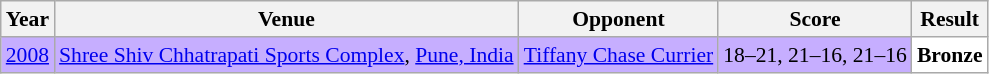<table class="sortable wikitable" style="font-size: 90%">
<tr>
<th>Year</th>
<th>Venue</th>
<th>Opponent</th>
<th>Score</th>
<th>Result</th>
</tr>
<tr style="background:#C6AEFF">
<td align="center"><a href='#'>2008</a></td>
<td align="left"><a href='#'>Shree Shiv Chhatrapati Sports Complex</a>, <a href='#'>Pune, India</a></td>
<td align="left"> <a href='#'>Tiffany Chase Currier</a></td>
<td align="left">18–21, 21–16, 21–16</td>
<td style="text-align:left; background:white"> <strong>Bronze</strong></td>
</tr>
</table>
